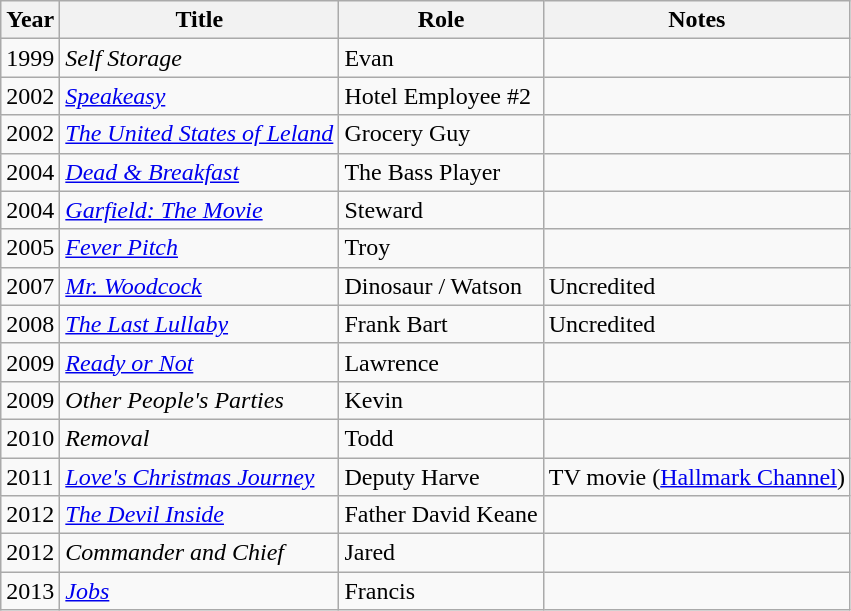<table class="wikitable sortable">
<tr>
<th>Year</th>
<th>Title</th>
<th>Role</th>
<th class="unsortable">Notes</th>
</tr>
<tr>
<td>1999</td>
<td><em>Self Storage</em></td>
<td>Evan</td>
<td></td>
</tr>
<tr>
<td>2002</td>
<td><em><a href='#'>Speakeasy</a></em></td>
<td>Hotel Employee #2</td>
<td></td>
</tr>
<tr>
<td>2002</td>
<td><em><a href='#'>The United States of Leland</a></em></td>
<td>Grocery Guy</td>
<td></td>
</tr>
<tr>
<td>2004</td>
<td><em><a href='#'>Dead & Breakfast</a></em></td>
<td>The Bass Player</td>
<td></td>
</tr>
<tr>
<td>2004</td>
<td><em><a href='#'>Garfield: The Movie</a></em></td>
<td>Steward</td>
<td></td>
</tr>
<tr>
<td>2005</td>
<td><em><a href='#'>Fever Pitch</a></em></td>
<td>Troy</td>
<td></td>
</tr>
<tr>
<td>2007</td>
<td><em><a href='#'>Mr. Woodcock</a></em></td>
<td>Dinosaur / Watson</td>
<td>Uncredited</td>
</tr>
<tr>
<td>2008</td>
<td><em><a href='#'>The Last Lullaby</a></em></td>
<td>Frank Bart</td>
<td>Uncredited</td>
</tr>
<tr>
<td>2009</td>
<td><em><a href='#'>Ready or Not</a></em></td>
<td>Lawrence</td>
<td></td>
</tr>
<tr>
<td>2009</td>
<td><em>Other People's Parties</em></td>
<td>Kevin</td>
<td></td>
</tr>
<tr>
<td>2010</td>
<td><em>Removal</em></td>
<td>Todd</td>
<td></td>
</tr>
<tr>
<td>2011</td>
<td><em><a href='#'>Love's Christmas Journey</a></em></td>
<td>Deputy Harve</td>
<td>TV movie (<a href='#'>Hallmark Channel</a>)</td>
</tr>
<tr>
<td>2012</td>
<td><em><a href='#'>The Devil Inside</a></em></td>
<td>Father David Keane</td>
<td></td>
</tr>
<tr>
<td>2012</td>
<td><em>Commander and Chief</em></td>
<td>Jared</td>
<td></td>
</tr>
<tr>
<td>2013</td>
<td><em><a href='#'>Jobs</a></em></td>
<td>Francis</td>
<td></td>
</tr>
</table>
